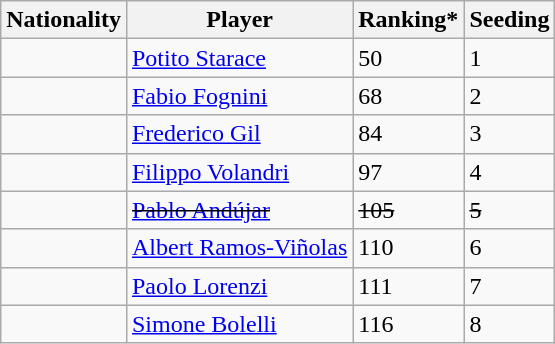<table class="wikitable" border="1">
<tr>
<th>Nationality</th>
<th>Player</th>
<th>Ranking*</th>
<th>Seeding</th>
</tr>
<tr>
<td></td>
<td><a href='#'>Potito Starace</a></td>
<td>50</td>
<td>1</td>
</tr>
<tr>
<td></td>
<td><a href='#'>Fabio Fognini</a></td>
<td>68</td>
<td>2</td>
</tr>
<tr>
<td></td>
<td><a href='#'>Frederico Gil</a></td>
<td>84</td>
<td>3</td>
</tr>
<tr>
<td></td>
<td><a href='#'>Filippo Volandri</a></td>
<td>97</td>
<td>4</td>
</tr>
<tr>
<td></td>
<td><s><a href='#'>Pablo Andújar</a></s></td>
<td><s>105</s></td>
<td><s>5</s></td>
</tr>
<tr>
<td></td>
<td><a href='#'>Albert Ramos-Viñolas</a></td>
<td>110</td>
<td>6</td>
</tr>
<tr>
<td></td>
<td><a href='#'>Paolo Lorenzi</a></td>
<td>111</td>
<td>7</td>
</tr>
<tr>
<td></td>
<td><a href='#'>Simone Bolelli</a></td>
<td>116</td>
<td>8</td>
</tr>
</table>
